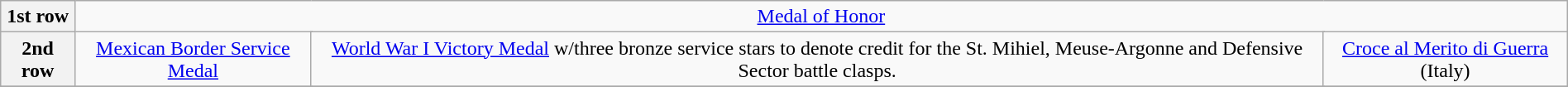<table class="wikitable" style="margin:1em auto; text-align:center;">
<tr>
<th>1st row</th>
<td colspan="7"><a href='#'>Medal of Honor</a></td>
</tr>
<tr>
<th>2nd row</th>
<td colspan="3"><a href='#'>Mexican Border Service Medal</a></td>
<td colspan="3"><a href='#'>World War I Victory Medal</a> w/three bronze service stars to denote credit for the St. Mihiel, Meuse-Argonne and Defensive Sector battle clasps.</td>
<td colspan="3"><a href='#'>Croce al Merito di Guerra</a> (Italy)</td>
</tr>
<tr>
</tr>
</table>
